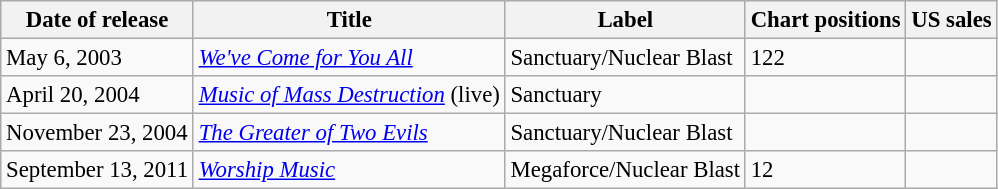<table class="wikitable" style="font-size: 95%;">
<tr>
<th>Date of release</th>
<th>Title</th>
<th>Label</th>
<th>Chart positions</th>
<th>US sales</th>
</tr>
<tr>
<td>May 6, 2003</td>
<td><em><a href='#'>We've Come for You All</a></em></td>
<td>Sanctuary/Nuclear Blast</td>
<td>122</td>
<td></td>
</tr>
<tr>
<td>April 20, 2004</td>
<td><em><a href='#'>Music of Mass Destruction</a></em> (live)</td>
<td>Sanctuary</td>
<td></td>
<td></td>
</tr>
<tr>
<td>November 23, 2004</td>
<td><em><a href='#'>The Greater of Two Evils</a></em></td>
<td>Sanctuary/Nuclear Blast</td>
<td></td>
<td></td>
</tr>
<tr>
<td>September 13, 2011</td>
<td><em><a href='#'>Worship Music</a></em></td>
<td>Megaforce/Nuclear Blast</td>
<td>12</td>
<td></td>
</tr>
</table>
